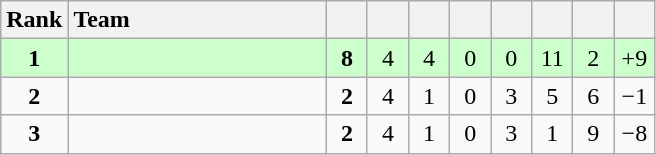<table class="wikitable" style="text-align: center;">
<tr>
<th width=30>Rank</th>
<th width=165 style="text-align:left;">Team</th>
<th width=20></th>
<th width=20></th>
<th width=20></th>
<th width=20></th>
<th width=20></th>
<th width=20></th>
<th width=20></th>
<th width=20></th>
</tr>
<tr style="background:#ccffcc;">
<td><strong>1</strong></td>
<td style="text-align:left;"></td>
<td><strong>8</strong></td>
<td>4</td>
<td>4</td>
<td>0</td>
<td>0</td>
<td>11</td>
<td>2</td>
<td>+9</td>
</tr>
<tr>
<td><strong>2</strong></td>
<td style="text-align:left;"></td>
<td><strong>2</strong></td>
<td>4</td>
<td>1</td>
<td>0</td>
<td>3</td>
<td>5</td>
<td>6</td>
<td>−1</td>
</tr>
<tr>
<td><strong>3</strong></td>
<td style="text-align:left;"></td>
<td><strong>2</strong></td>
<td>4</td>
<td>1</td>
<td>0</td>
<td>3</td>
<td>1</td>
<td>9</td>
<td>−8</td>
</tr>
</table>
